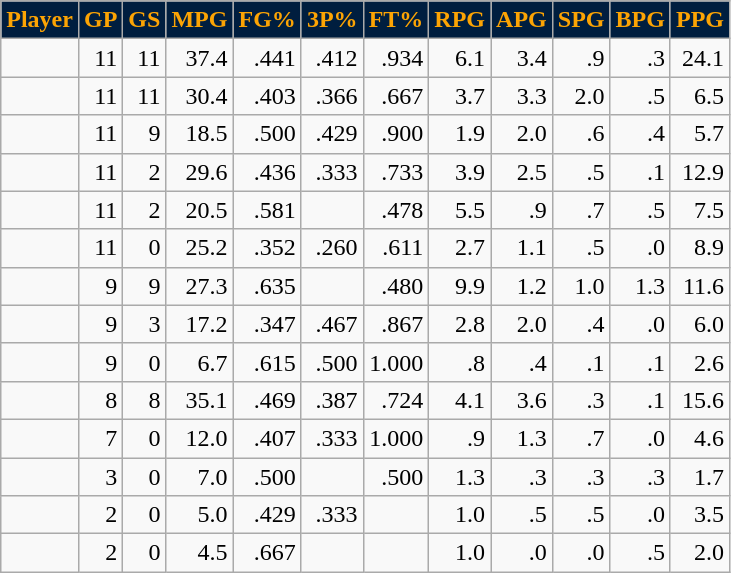<table class="wikitable sortable" style="text-align:right;">
<tr>
<th style="background:#001E3F; color:#FCA404">Player</th>
<th style="background:#001E3F; color:#FCA404">GP</th>
<th style="background:#001E3F; color:#FCA404">GS</th>
<th style="background:#001E3F; color:#FCA404">MPG</th>
<th style="background:#001E3F; color:#FCA404">FG%</th>
<th style="background:#001E3F; color:#FCA404">3P%</th>
<th style="background:#001E3F; color:#FCA404">FT%</th>
<th style="background:#001E3F; color:#FCA404">RPG</th>
<th style="background:#001E3F; color:#FCA404">APG</th>
<th style="background:#001E3F; color:#FCA404">SPG</th>
<th style="background:#001E3F; color:#FCA404">BPG</th>
<th style="background:#001E3F; color:#FCA404">PPG</th>
</tr>
<tr>
<td style="text-align:left;"></td>
<td>11</td>
<td>11</td>
<td>37.4</td>
<td>.441</td>
<td>.412</td>
<td>.934</td>
<td>6.1</td>
<td>3.4</td>
<td>.9</td>
<td>.3</td>
<td>24.1</td>
</tr>
<tr>
<td style="text-align:left;"></td>
<td>11</td>
<td>11</td>
<td>30.4</td>
<td>.403</td>
<td>.366</td>
<td>.667</td>
<td>3.7</td>
<td>3.3</td>
<td>2.0</td>
<td>.5</td>
<td>6.5</td>
</tr>
<tr>
<td style="text-align:left;"></td>
<td>11</td>
<td>9</td>
<td>18.5</td>
<td>.500</td>
<td>.429</td>
<td>.900</td>
<td>1.9</td>
<td>2.0</td>
<td>.6</td>
<td>.4</td>
<td>5.7</td>
</tr>
<tr>
<td style="text-align:left;"></td>
<td>11</td>
<td>2</td>
<td>29.6</td>
<td>.436</td>
<td>.333</td>
<td>.733</td>
<td>3.9</td>
<td>2.5</td>
<td>.5</td>
<td>.1</td>
<td>12.9</td>
</tr>
<tr>
<td style="text-align:left;"></td>
<td>11</td>
<td>2</td>
<td>20.5</td>
<td>.581</td>
<td></td>
<td>.478</td>
<td>5.5</td>
<td>.9</td>
<td>.7</td>
<td>.5</td>
<td>7.5</td>
</tr>
<tr>
<td style="text-align:left;"></td>
<td>11</td>
<td>0</td>
<td>25.2</td>
<td>.352</td>
<td>.260</td>
<td>.611</td>
<td>2.7</td>
<td>1.1</td>
<td>.5</td>
<td>.0</td>
<td>8.9</td>
</tr>
<tr>
<td style="text-align:left;"></td>
<td>9</td>
<td>9</td>
<td>27.3</td>
<td>.635</td>
<td></td>
<td>.480</td>
<td>9.9</td>
<td>1.2</td>
<td>1.0</td>
<td>1.3</td>
<td>11.6</td>
</tr>
<tr>
<td style="text-align:left;"></td>
<td>9</td>
<td>3</td>
<td>17.2</td>
<td>.347</td>
<td>.467</td>
<td>.867</td>
<td>2.8</td>
<td>2.0</td>
<td>.4</td>
<td>.0</td>
<td>6.0</td>
</tr>
<tr>
<td style="text-align:left;"></td>
<td>9</td>
<td>0</td>
<td>6.7</td>
<td>.615</td>
<td>.500</td>
<td>1.000</td>
<td>.8</td>
<td>.4</td>
<td>.1</td>
<td>.1</td>
<td>2.6</td>
</tr>
<tr>
<td style="text-align:left;"></td>
<td>8</td>
<td>8</td>
<td>35.1</td>
<td>.469</td>
<td>.387</td>
<td>.724</td>
<td>4.1</td>
<td>3.6</td>
<td>.3</td>
<td>.1</td>
<td>15.6</td>
</tr>
<tr>
<td style="text-align:left;"></td>
<td>7</td>
<td>0</td>
<td>12.0</td>
<td>.407</td>
<td>.333</td>
<td>1.000</td>
<td>.9</td>
<td>1.3</td>
<td>.7</td>
<td>.0</td>
<td>4.6</td>
</tr>
<tr>
<td style="text-align:left;"></td>
<td>3</td>
<td>0</td>
<td>7.0</td>
<td>.500</td>
<td></td>
<td>.500</td>
<td>1.3</td>
<td>.3</td>
<td>.3</td>
<td>.3</td>
<td>1.7</td>
</tr>
<tr>
<td style="text-align:left;"></td>
<td>2</td>
<td>0</td>
<td>5.0</td>
<td>.429</td>
<td>.333</td>
<td></td>
<td>1.0</td>
<td>.5</td>
<td>.5</td>
<td>.0</td>
<td>3.5</td>
</tr>
<tr>
<td style="text-align:left;"></td>
<td>2</td>
<td>0</td>
<td>4.5</td>
<td>.667</td>
<td></td>
<td></td>
<td>1.0</td>
<td>.0</td>
<td>.0</td>
<td>.5</td>
<td>2.0</td>
</tr>
</table>
